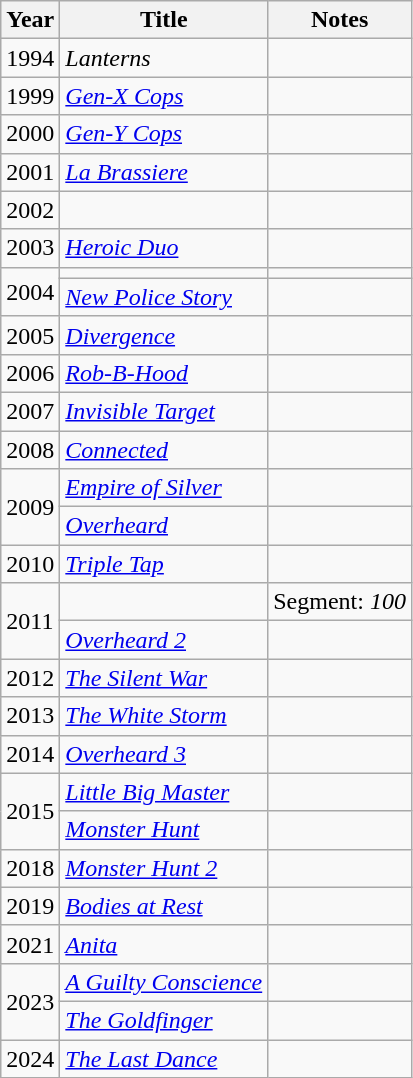<table class="wikitable">
<tr>
<th>Year</th>
<th>Title</th>
<th>Notes</th>
</tr>
<tr>
<td>1994</td>
<td><em>Lanterns</em></td>
<td></td>
</tr>
<tr>
<td>1999</td>
<td><em><a href='#'>Gen-X Cops</a></em></td>
<td></td>
</tr>
<tr>
<td>2000</td>
<td><em><a href='#'>Gen-Y Cops</a></em></td>
<td></td>
</tr>
<tr>
<td>2001</td>
<td><em><a href='#'>La Brassiere</a></em></td>
<td></td>
</tr>
<tr>
<td>2002</td>
<td><em></em></td>
<td></td>
</tr>
<tr>
<td>2003</td>
<td><em><a href='#'>Heroic Duo</a></em></td>
<td></td>
</tr>
<tr>
<td rowspan="2">2004</td>
<td><em></em></td>
<td></td>
</tr>
<tr>
<td><em><a href='#'>New Police Story</a></em></td>
<td></td>
</tr>
<tr>
<td>2005</td>
<td><em><a href='#'>Divergence</a></em></td>
<td></td>
</tr>
<tr>
<td>2006</td>
<td><em><a href='#'>Rob-B-Hood</a></em></td>
<td></td>
</tr>
<tr>
<td>2007</td>
<td><em><a href='#'>Invisible Target</a></em></td>
<td></td>
</tr>
<tr>
<td>2008</td>
<td><em><a href='#'>Connected</a></em></td>
<td></td>
</tr>
<tr>
<td rowspan="2">2009</td>
<td><em><a href='#'>Empire of Silver</a></em></td>
<td></td>
</tr>
<tr>
<td><em><a href='#'>Overheard</a></em></td>
<td></td>
</tr>
<tr>
<td>2010</td>
<td><em><a href='#'>Triple Tap</a></em></td>
<td></td>
</tr>
<tr>
<td rowspan="2">2011</td>
<td><em></em></td>
<td>Segment: <em>100</em></td>
</tr>
<tr>
<td><em><a href='#'>Overheard 2</a></em></td>
<td></td>
</tr>
<tr>
<td>2012</td>
<td><em><a href='#'>The Silent War</a></em></td>
<td></td>
</tr>
<tr>
<td>2013</td>
<td><em><a href='#'>The White Storm</a></em></td>
<td></td>
</tr>
<tr>
<td>2014</td>
<td><em><a href='#'>Overheard 3</a></em></td>
<td></td>
</tr>
<tr>
<td rowspan="2">2015</td>
<td><em><a href='#'>Little Big Master</a></em></td>
<td></td>
</tr>
<tr>
<td><em><a href='#'>Monster Hunt</a></em></td>
<td></td>
</tr>
<tr>
<td>2018</td>
<td><em><a href='#'>Monster Hunt 2</a></em></td>
<td></td>
</tr>
<tr>
<td>2019</td>
<td><em><a href='#'>Bodies at Rest</a></em></td>
<td></td>
</tr>
<tr>
<td>2021</td>
<td><em><a href='#'>Anita</a></em></td>
<td></td>
</tr>
<tr>
<td rowspan="2">2023</td>
<td><em><a href='#'>A Guilty Conscience</a></em></td>
<td></td>
</tr>
<tr>
<td><em><a href='#'>The Goldfinger</a></em></td>
<td></td>
</tr>
<tr>
<td>2024</td>
<td><em><a href='#'>The Last Dance</a></em></td>
<td></td>
</tr>
</table>
